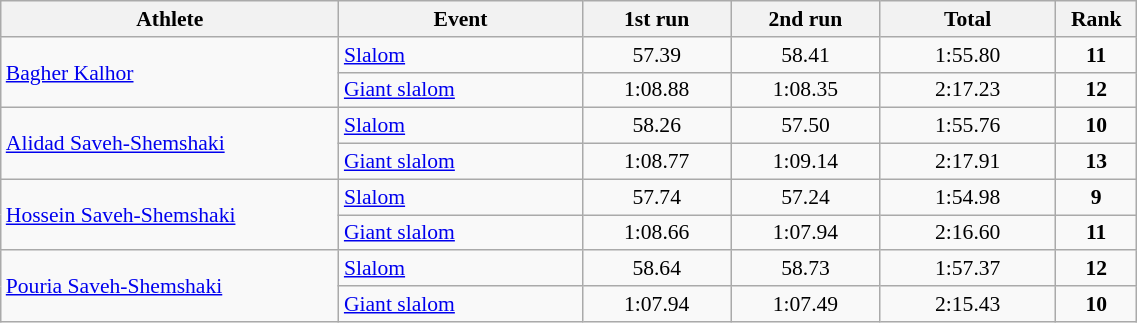<table class="wikitable" width="60%" style="text-align:center; font-size:90%">
<tr>
<th width="25%">Athlete</th>
<th width="18%">Event</th>
<th width="11%">1st run</th>
<th width="11%">2nd run</th>
<th width="13%">Total</th>
<th width="6%">Rank</th>
</tr>
<tr>
<td rowspan=2 align="left"><a href='#'>Bagher Kalhor</a></td>
<td align="left"><a href='#'>Slalom</a></td>
<td>57.39</td>
<td>58.41</td>
<td>1:55.80</td>
<td><strong>11</strong></td>
</tr>
<tr>
<td align="left"><a href='#'>Giant slalom</a></td>
<td>1:08.88</td>
<td>1:08.35</td>
<td>2:17.23</td>
<td><strong>12</strong></td>
</tr>
<tr>
<td rowspan=2 align="left"><a href='#'>Alidad Saveh-Shemshaki</a></td>
<td align="left"><a href='#'>Slalom</a></td>
<td>58.26</td>
<td>57.50</td>
<td>1:55.76</td>
<td><strong>10</strong></td>
</tr>
<tr>
<td align="left"><a href='#'>Giant slalom</a></td>
<td>1:08.77</td>
<td>1:09.14</td>
<td>2:17.91</td>
<td><strong>13</strong></td>
</tr>
<tr>
<td rowspan=2 align="left"><a href='#'>Hossein Saveh-Shemshaki</a></td>
<td align="left"><a href='#'>Slalom</a></td>
<td>57.74</td>
<td>57.24</td>
<td>1:54.98</td>
<td><strong>9</strong></td>
</tr>
<tr>
<td align="left"><a href='#'>Giant slalom</a></td>
<td>1:08.66</td>
<td>1:07.94</td>
<td>2:16.60</td>
<td><strong>11</strong></td>
</tr>
<tr>
<td rowspan=2 align="left"><a href='#'>Pouria Saveh-Shemshaki</a></td>
<td align="left"><a href='#'>Slalom</a></td>
<td>58.64</td>
<td>58.73</td>
<td>1:57.37</td>
<td><strong>12</strong></td>
</tr>
<tr>
<td align="left"><a href='#'>Giant slalom</a></td>
<td>1:07.94</td>
<td>1:07.49</td>
<td>2:15.43</td>
<td><strong>10</strong></td>
</tr>
</table>
